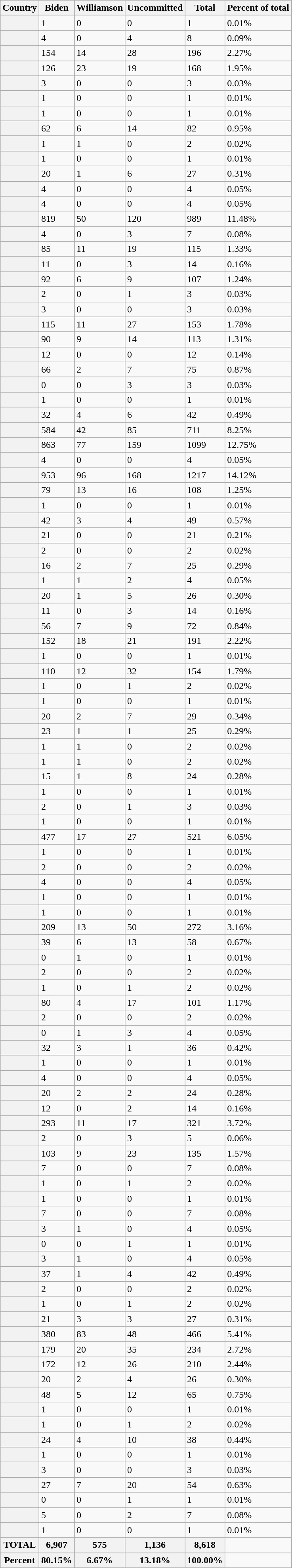<table class="wikitable sortable plainrowheaders">
<tr>
<th scope="col">Country</th>
<th scope="col">Biden</th>
<th scope="col">Williamson</th>
<th scope="col">Uncommitted</th>
<th scope="col">Total</th>
<th scope="col">Percent of total</th>
</tr>
<tr>
<th scope="row"></th>
<td>1</td>
<td>0</td>
<td>0</td>
<td>1</td>
<td>0.01%</td>
</tr>
<tr>
<th scope="row"></th>
<td>4</td>
<td>0</td>
<td>4</td>
<td>8</td>
<td>0.09%</td>
</tr>
<tr>
<th scope="row"></th>
<td>154</td>
<td>14</td>
<td>28</td>
<td>196</td>
<td>2.27%</td>
</tr>
<tr>
<th scope="row"></th>
<td>126</td>
<td>23</td>
<td>19</td>
<td>168</td>
<td>1.95%</td>
</tr>
<tr>
<th scope="row"></th>
<td>3</td>
<td>0</td>
<td>0</td>
<td>3</td>
<td>0.03%</td>
</tr>
<tr>
<th scope="row"></th>
<td>1</td>
<td>0</td>
<td>0</td>
<td>1</td>
<td>0.01%</td>
</tr>
<tr>
<th scope="row"></th>
<td>1</td>
<td>0</td>
<td>0</td>
<td>1</td>
<td>0.01%</td>
</tr>
<tr>
<th scope="row"></th>
<td>62</td>
<td>6</td>
<td>14</td>
<td>82</td>
<td>0.95%</td>
</tr>
<tr>
<th scope="row"></th>
<td>1</td>
<td>1</td>
<td>0</td>
<td>2</td>
<td>0.02%</td>
</tr>
<tr>
<th scope="row"></th>
<td>1</td>
<td>0</td>
<td>0</td>
<td>1</td>
<td>0.01%</td>
</tr>
<tr>
<th scope="row"></th>
<td>20</td>
<td>1</td>
<td>6</td>
<td>27</td>
<td>0.31%</td>
</tr>
<tr>
<th scope="row"></th>
<td>4</td>
<td>0</td>
<td>0</td>
<td>4</td>
<td>0.05%</td>
</tr>
<tr>
<th scope="row"></th>
<td>4</td>
<td>0</td>
<td>0</td>
<td>4</td>
<td>0.05%</td>
</tr>
<tr>
<th scope="row"></th>
<td>819</td>
<td>50</td>
<td>120</td>
<td>989</td>
<td>11.48%</td>
</tr>
<tr>
<th scope="row"></th>
<td>4</td>
<td>0</td>
<td>3</td>
<td>7</td>
<td>0.08%</td>
</tr>
<tr>
<th scope="row"></th>
<td>85</td>
<td>11</td>
<td>19</td>
<td>115</td>
<td>1.33%</td>
</tr>
<tr>
<th scope="row"></th>
<td>11</td>
<td>0</td>
<td>3</td>
<td>14</td>
<td>0.16%</td>
</tr>
<tr>
<th scope="row"></th>
<td>92</td>
<td>6</td>
<td>9</td>
<td>107</td>
<td>1.24%</td>
</tr>
<tr>
<th scope="row"></th>
<td>2</td>
<td>0</td>
<td>1</td>
<td>3</td>
<td>0.03%</td>
</tr>
<tr>
<th scope="row"></th>
<td>3</td>
<td>0</td>
<td>0</td>
<td>3</td>
<td>0.03%</td>
</tr>
<tr>
<th scope="row"></th>
<td>115</td>
<td>11</td>
<td>27</td>
<td>153</td>
<td>1.78%</td>
</tr>
<tr>
<th scope="row"></th>
<td>90</td>
<td>9</td>
<td>14</td>
<td>113</td>
<td>1.31%</td>
</tr>
<tr>
<th scope="row"></th>
<td>12</td>
<td>0</td>
<td>0</td>
<td>12</td>
<td>0.14%</td>
</tr>
<tr>
<th scope="row"></th>
<td>66</td>
<td>2</td>
<td>7</td>
<td>75</td>
<td>0.87%</td>
</tr>
<tr>
<th scope="row"></th>
<td>0</td>
<td>0</td>
<td>3</td>
<td>3</td>
<td>0.03%</td>
</tr>
<tr>
<th scope="row"></th>
<td>1</td>
<td>0</td>
<td>0</td>
<td>1</td>
<td>0.01%</td>
</tr>
<tr>
<th scope="row"></th>
<td>32</td>
<td>4</td>
<td>6</td>
<td>42</td>
<td>0.49%</td>
</tr>
<tr>
<th scope="row"></th>
<td>584</td>
<td>42</td>
<td>85</td>
<td>711</td>
<td>8.25%</td>
</tr>
<tr>
<th scope="row"></th>
<td>863</td>
<td>77</td>
<td>159</td>
<td>1099</td>
<td>12.75%</td>
</tr>
<tr>
<th scope="row"></th>
<td>4</td>
<td>0</td>
<td>0</td>
<td>4</td>
<td>0.05%</td>
</tr>
<tr>
<th scope="row"></th>
<td>953</td>
<td>96</td>
<td>168</td>
<td>1217</td>
<td>14.12%</td>
</tr>
<tr>
<th scope="row"></th>
<td>79</td>
<td>13</td>
<td>16</td>
<td>108</td>
<td>1.25%</td>
</tr>
<tr>
<th scope="row"></th>
<td>1</td>
<td>0</td>
<td>0</td>
<td>1</td>
<td>0.01%</td>
</tr>
<tr>
<th scope="row"></th>
<td>42</td>
<td>3</td>
<td>4</td>
<td>49</td>
<td>0.57%</td>
</tr>
<tr>
<th scope="row"></th>
<td>21</td>
<td>0</td>
<td>0</td>
<td>21</td>
<td>0.21%</td>
</tr>
<tr>
<th scope="row"></th>
<td>2</td>
<td>0</td>
<td>0</td>
<td>2</td>
<td>0.02%</td>
</tr>
<tr>
<th scope="row"></th>
<td>16</td>
<td>2</td>
<td>7</td>
<td>25</td>
<td>0.29%</td>
</tr>
<tr>
<th scope="row"></th>
<td>1</td>
<td>1</td>
<td>2</td>
<td>4</td>
<td>0.05%</td>
</tr>
<tr>
<th scope="row"></th>
<td>20</td>
<td>1</td>
<td>5</td>
<td>26</td>
<td>0.30%</td>
</tr>
<tr>
<th scope="row"></th>
<td>11</td>
<td>0</td>
<td>3</td>
<td>14</td>
<td>0.16%</td>
</tr>
<tr>
<th scope="row"></th>
<td>56</td>
<td>7</td>
<td>9</td>
<td>72</td>
<td>0.84%</td>
</tr>
<tr>
<th scope="row"></th>
<td>152</td>
<td>18</td>
<td>21</td>
<td>191</td>
<td>2.22%</td>
</tr>
<tr>
<th scope="row"></th>
<td>1</td>
<td>0</td>
<td>0</td>
<td>1</td>
<td>0.01%</td>
</tr>
<tr>
<th scope="row"></th>
<td>110</td>
<td>12</td>
<td>32</td>
<td>154</td>
<td>1.79%</td>
</tr>
<tr>
<th scope="row"></th>
<td>1</td>
<td>0</td>
<td>1</td>
<td>2</td>
<td>0.02%</td>
</tr>
<tr>
<th scope="row"></th>
<td>1</td>
<td>0</td>
<td>0</td>
<td>1</td>
<td>0.01%</td>
</tr>
<tr>
<th scope="row"></th>
<td>20</td>
<td>2</td>
<td>7</td>
<td>29</td>
<td>0.34%</td>
</tr>
<tr>
<th scope="row"></th>
<td>23</td>
<td>1</td>
<td>1</td>
<td>25</td>
<td>0.29%</td>
</tr>
<tr>
<th scope="row"></th>
<td>1</td>
<td>1</td>
<td>0</td>
<td>2</td>
<td>0.02%</td>
</tr>
<tr>
<th scope="row"></th>
<td>1</td>
<td>1</td>
<td>0</td>
<td>2</td>
<td>0.02%</td>
</tr>
<tr>
<th scope="row"></th>
<td>15</td>
<td>1</td>
<td>8</td>
<td>24</td>
<td>0.28%</td>
</tr>
<tr>
<th scope="row"></th>
<td>1</td>
<td>0</td>
<td>0</td>
<td>1</td>
<td>0.01%</td>
</tr>
<tr>
<th scope="row"></th>
<td>2</td>
<td>0</td>
<td>1</td>
<td>3</td>
<td>0.03%</td>
</tr>
<tr>
<th scope="row"></th>
<td>1</td>
<td>0</td>
<td>0</td>
<td>1</td>
<td>0.01%</td>
</tr>
<tr>
<th scope="row"></th>
<td>477</td>
<td>17</td>
<td>27</td>
<td>521</td>
<td>6.05%</td>
</tr>
<tr>
<th scope="row"></th>
<td>1</td>
<td>0</td>
<td>0</td>
<td>1</td>
<td>0.01%</td>
</tr>
<tr>
<th scope="row"></th>
<td>2</td>
<td>0</td>
<td>0</td>
<td>2</td>
<td>0.02%</td>
</tr>
<tr>
<th scope="row"></th>
<td>4</td>
<td>0</td>
<td>0</td>
<td>4</td>
<td>0.05%</td>
</tr>
<tr>
<th scope="row"></th>
<td>1</td>
<td>0</td>
<td>0</td>
<td>1</td>
<td>0.01%</td>
</tr>
<tr>
<th scope="row"></th>
<td>1</td>
<td>0</td>
<td>0</td>
<td>1</td>
<td>0.01%</td>
</tr>
<tr>
<th scope="row"></th>
<td>209</td>
<td>13</td>
<td>50</td>
<td>272</td>
<td>3.16%</td>
</tr>
<tr>
<th scope="row"></th>
<td>39</td>
<td>6</td>
<td>13</td>
<td>58</td>
<td>0.67%</td>
</tr>
<tr>
<th scope="row"></th>
<td>0</td>
<td>1</td>
<td>0</td>
<td>1</td>
<td>0.01%</td>
</tr>
<tr>
<th scope="row"></th>
<td>2</td>
<td>0</td>
<td>0</td>
<td>2</td>
<td>0.02%</td>
</tr>
<tr>
<th scope="row"></th>
<td>1</td>
<td>0</td>
<td>1</td>
<td>2</td>
<td>0.02%</td>
</tr>
<tr>
<th scope="row"></th>
<td>80</td>
<td>4</td>
<td>17</td>
<td>101</td>
<td>1.17%</td>
</tr>
<tr>
<th scope="row"></th>
<td>2</td>
<td>0</td>
<td>0</td>
<td>2</td>
<td>0.02%</td>
</tr>
<tr>
<th scope="row"></th>
<td>0</td>
<td>1</td>
<td>3</td>
<td>4</td>
<td>0.05%</td>
</tr>
<tr>
<th scope="row"></th>
<td>32</td>
<td>3</td>
<td>1</td>
<td>36</td>
<td>0.42%</td>
</tr>
<tr>
<th scope="row"></th>
<td>1</td>
<td>0</td>
<td>0</td>
<td>1</td>
<td>0.01%</td>
</tr>
<tr>
<th scope="row"></th>
<td>4</td>
<td>0</td>
<td>0</td>
<td>4</td>
<td>0.05%</td>
</tr>
<tr>
<th scope="row"></th>
<td>20</td>
<td>2</td>
<td>2</td>
<td>24</td>
<td>0.28%</td>
</tr>
<tr>
<th scope="row"></th>
<td>12</td>
<td>0</td>
<td>2</td>
<td>14</td>
<td>0.16%</td>
</tr>
<tr>
<th scope="row"></th>
<td>293</td>
<td>11</td>
<td>17</td>
<td>321</td>
<td>3.72%</td>
</tr>
<tr>
<th scope="row"></th>
<td>2</td>
<td>0</td>
<td>3</td>
<td>5</td>
<td>0.06%</td>
</tr>
<tr>
<th scope="row"></th>
<td>103</td>
<td>9</td>
<td>23</td>
<td>135</td>
<td>1.57%</td>
</tr>
<tr>
<th scope="row"></th>
<td>7</td>
<td>0</td>
<td>0</td>
<td>7</td>
<td>0.08%</td>
</tr>
<tr>
<th scope="row"></th>
<td>1</td>
<td>0</td>
<td>1</td>
<td>2</td>
<td>0.02%</td>
</tr>
<tr>
<th scope="row"></th>
<td>1</td>
<td>0</td>
<td>0</td>
<td>1</td>
<td>0.01%</td>
</tr>
<tr>
<th scope="row"></th>
<td>7</td>
<td>0</td>
<td>0</td>
<td>7</td>
<td>0.08%</td>
</tr>
<tr>
<th scope="row"></th>
<td>3</td>
<td>1</td>
<td>0</td>
<td>4</td>
<td>0.05%</td>
</tr>
<tr>
<th scope="row"></th>
<td>0</td>
<td>0</td>
<td>1</td>
<td>1</td>
<td>0.01%</td>
</tr>
<tr>
<th scope="row"></th>
<td>3</td>
<td>1</td>
<td>0</td>
<td>4</td>
<td>0.05%</td>
</tr>
<tr>
<th scope="row"></th>
<td>37</td>
<td>1</td>
<td>4</td>
<td>42</td>
<td>0.49%</td>
</tr>
<tr>
<th scope="row"></th>
<td>2</td>
<td>0</td>
<td>0</td>
<td>2</td>
<td>0.02%</td>
</tr>
<tr>
<th scope="row"></th>
<td>1</td>
<td>0</td>
<td>1</td>
<td>2</td>
<td>0.02%</td>
</tr>
<tr>
<th scope="row"></th>
<td>21</td>
<td>3</td>
<td>3</td>
<td>27</td>
<td>0.31%</td>
</tr>
<tr>
<th scope="row"></th>
<td>380</td>
<td>83</td>
<td>48</td>
<td>466</td>
<td>5.41%</td>
</tr>
<tr>
<th scope="row"></th>
<td>179</td>
<td>20</td>
<td>35</td>
<td>234</td>
<td>2.72%</td>
</tr>
<tr>
<th scope="row"></th>
<td>172</td>
<td>12</td>
<td>26</td>
<td>210</td>
<td>2.44%</td>
</tr>
<tr>
<th scope="row"></th>
<td>20</td>
<td>2</td>
<td>4</td>
<td>26</td>
<td>0.30%</td>
</tr>
<tr>
<th scope="row"></th>
<td>48</td>
<td>5</td>
<td>12</td>
<td>65</td>
<td>0.75%</td>
</tr>
<tr>
<th scope="row"></th>
<td>1</td>
<td>0</td>
<td>0</td>
<td>1</td>
<td>0.01%</td>
</tr>
<tr>
<th scope="row"></th>
<td>1</td>
<td>0</td>
<td>1</td>
<td>2</td>
<td>0.02%</td>
</tr>
<tr>
<th scope="row"></th>
<td>24</td>
<td>4</td>
<td>10</td>
<td>38</td>
<td>0.44%</td>
</tr>
<tr>
<th scope="row"></th>
<td>1</td>
<td>0</td>
<td>0</td>
<td>1</td>
<td>0.01%</td>
</tr>
<tr>
<th scope="row"></th>
<td>3</td>
<td>0</td>
<td>0</td>
<td>3</td>
<td>0.03%</td>
</tr>
<tr>
<th scope="row"></th>
<td>27</td>
<td>7</td>
<td>20</td>
<td>54</td>
<td>0.63%</td>
</tr>
<tr>
<th scope="row"></th>
<td>0</td>
<td>0</td>
<td>1</td>
<td>1</td>
<td>0.01%</td>
</tr>
<tr>
<th scope="row"></th>
<td>5</td>
<td>0</td>
<td>2</td>
<td>7</td>
<td>0.08%</td>
</tr>
<tr>
<th scope="row"></th>
<td>1</td>
<td>0</td>
<td>0</td>
<td>1</td>
<td>0.01%</td>
</tr>
<tr class="sortbottom">
<th>TOTAL</th>
<th>6,907</th>
<th>575</th>
<th>1,136</th>
<th>8,618</th>
<td></td>
</tr>
<tr class="sortbottom">
<th>Percent</th>
<th>80.15%</th>
<th>6.67%</th>
<th>13.18%</th>
<th>100.00%</th>
<td></td>
</tr>
</table>
